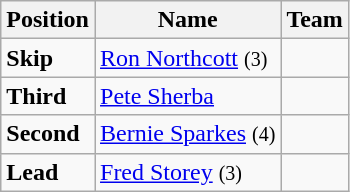<table class="wikitable">
<tr>
<th><strong>Position</strong></th>
<th><strong>Name</strong></th>
<th><strong>Team</strong></th>
</tr>
<tr>
<td><strong>Skip</strong></td>
<td><a href='#'>Ron Northcott</a> <small>(3)</small></td>
<td></td>
</tr>
<tr>
<td><strong>Third</strong></td>
<td><a href='#'>Pete Sherba</a></td>
<td></td>
</tr>
<tr>
<td><strong>Second</strong></td>
<td><a href='#'>Bernie Sparkes</a> <small>(4)</small></td>
<td></td>
</tr>
<tr>
<td><strong>Lead</strong></td>
<td><a href='#'>Fred Storey</a> <small>(3)</small></td>
<td></td>
</tr>
</table>
